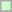<table class="wikitable">
<tr width=10px bgcolor=ccffcc>
<td></td>
</tr>
<tr>
</tr>
</table>
